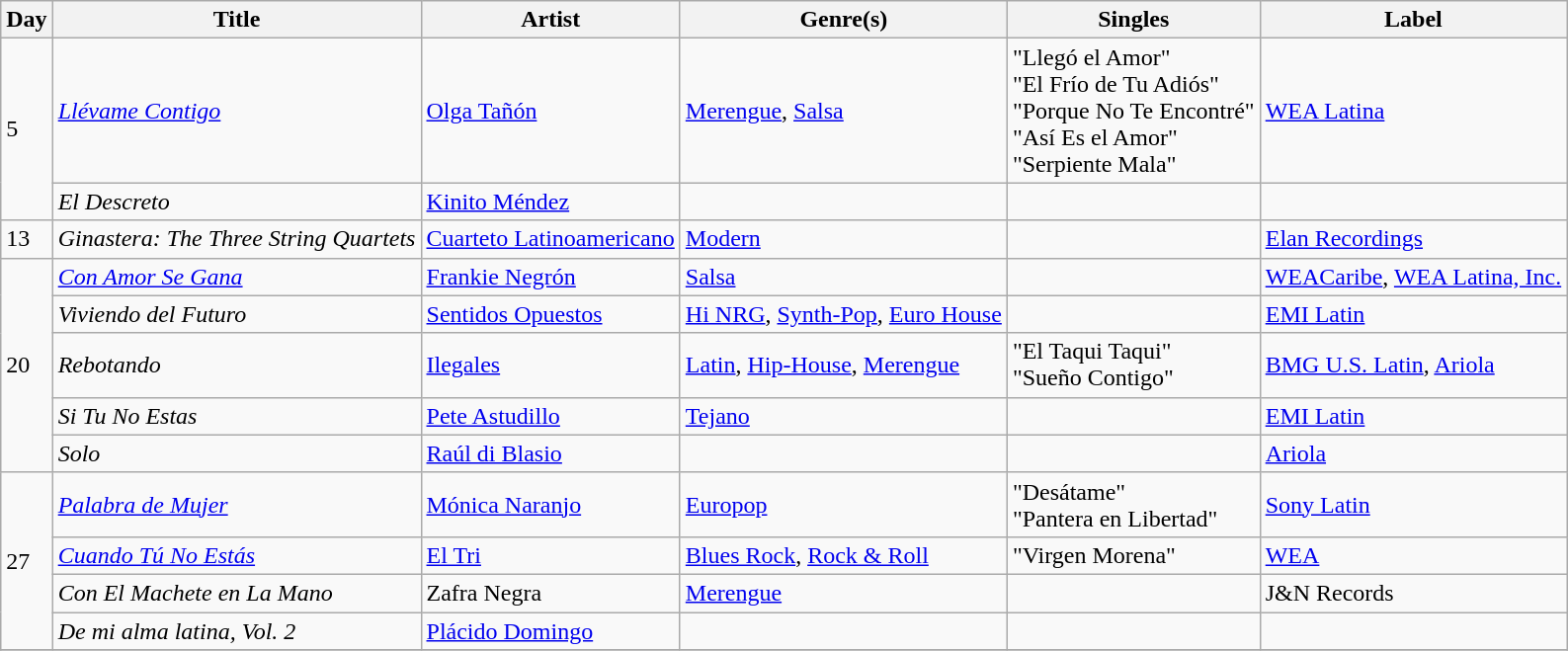<table class="wikitable sortable" style="text-align: left;">
<tr>
<th>Day</th>
<th>Title</th>
<th>Artist</th>
<th>Genre(s)</th>
<th>Singles</th>
<th>Label</th>
</tr>
<tr>
<td rowspan="2">5</td>
<td><em><a href='#'>Llévame Contigo</a></em></td>
<td><a href='#'>Olga Tañón</a></td>
<td><a href='#'>Merengue</a>, <a href='#'>Salsa</a></td>
<td>"Llegó el Amor"<br>"El Frío de Tu Adiós"<br>"Porque No Te Encontré"<br>"Así Es el Amor"<br>"Serpiente Mala"</td>
<td><a href='#'>WEA Latina</a></td>
</tr>
<tr>
<td><em>El Descreto</em></td>
<td><a href='#'>Kinito Méndez</a></td>
<td></td>
<td></td>
<td></td>
</tr>
<tr>
<td>13</td>
<td><em>Ginastera: The Three String Quartets</em></td>
<td><a href='#'>Cuarteto Latinoamericano</a></td>
<td><a href='#'>Modern</a></td>
<td></td>
<td><a href='#'>Elan Recordings</a></td>
</tr>
<tr>
<td rowspan="5">20</td>
<td><em><a href='#'>Con Amor Se Gana</a></em></td>
<td><a href='#'>Frankie Negrón</a></td>
<td><a href='#'>Salsa</a></td>
<td></td>
<td><a href='#'>WEACaribe</a>, <a href='#'>WEA Latina, Inc.</a></td>
</tr>
<tr>
<td><em>Viviendo del Futuro</em></td>
<td><a href='#'>Sentidos Opuestos</a></td>
<td><a href='#'>Hi NRG</a>, <a href='#'>Synth-Pop</a>, <a href='#'>Euro House</a></td>
<td></td>
<td><a href='#'>EMI Latin</a></td>
</tr>
<tr>
<td><em>Rebotando</em></td>
<td><a href='#'>Ilegales</a></td>
<td><a href='#'>Latin</a>, <a href='#'>Hip-House</a>, <a href='#'>Merengue</a></td>
<td>"El Taqui Taqui"<br>"Sueño Contigo"</td>
<td><a href='#'>BMG U.S. Latin</a>, <a href='#'>Ariola</a></td>
</tr>
<tr>
<td><em>Si Tu No Estas</em></td>
<td><a href='#'>Pete Astudillo</a></td>
<td><a href='#'>Tejano</a></td>
<td></td>
<td><a href='#'>EMI Latin</a></td>
</tr>
<tr>
<td><em>Solo</em></td>
<td><a href='#'>Raúl di Blasio</a></td>
<td></td>
<td></td>
<td><a href='#'>Ariola</a></td>
</tr>
<tr>
<td rowspan="4">27</td>
<td><em><a href='#'>Palabra de Mujer</a></em></td>
<td><a href='#'>Mónica Naranjo</a></td>
<td><a href='#'>Europop</a></td>
<td>"Desátame"<br>"Pantera en Libertad"</td>
<td><a href='#'>Sony Latin</a></td>
</tr>
<tr>
<td><em><a href='#'>Cuando Tú No Estás</a></em></td>
<td><a href='#'>El Tri</a></td>
<td><a href='#'>Blues Rock</a>, <a href='#'>Rock & Roll</a></td>
<td>"Virgen Morena"</td>
<td><a href='#'>WEA</a></td>
</tr>
<tr>
<td><em>Con El Machete en La Mano</em></td>
<td>Zafra Negra</td>
<td><a href='#'>Merengue</a></td>
<td></td>
<td>J&N Records</td>
</tr>
<tr>
<td><em>De mi alma latina, Vol. 2</em></td>
<td><a href='#'>Plácido Domingo</a></td>
<td></td>
<td></td>
<td></td>
</tr>
<tr>
</tr>
</table>
